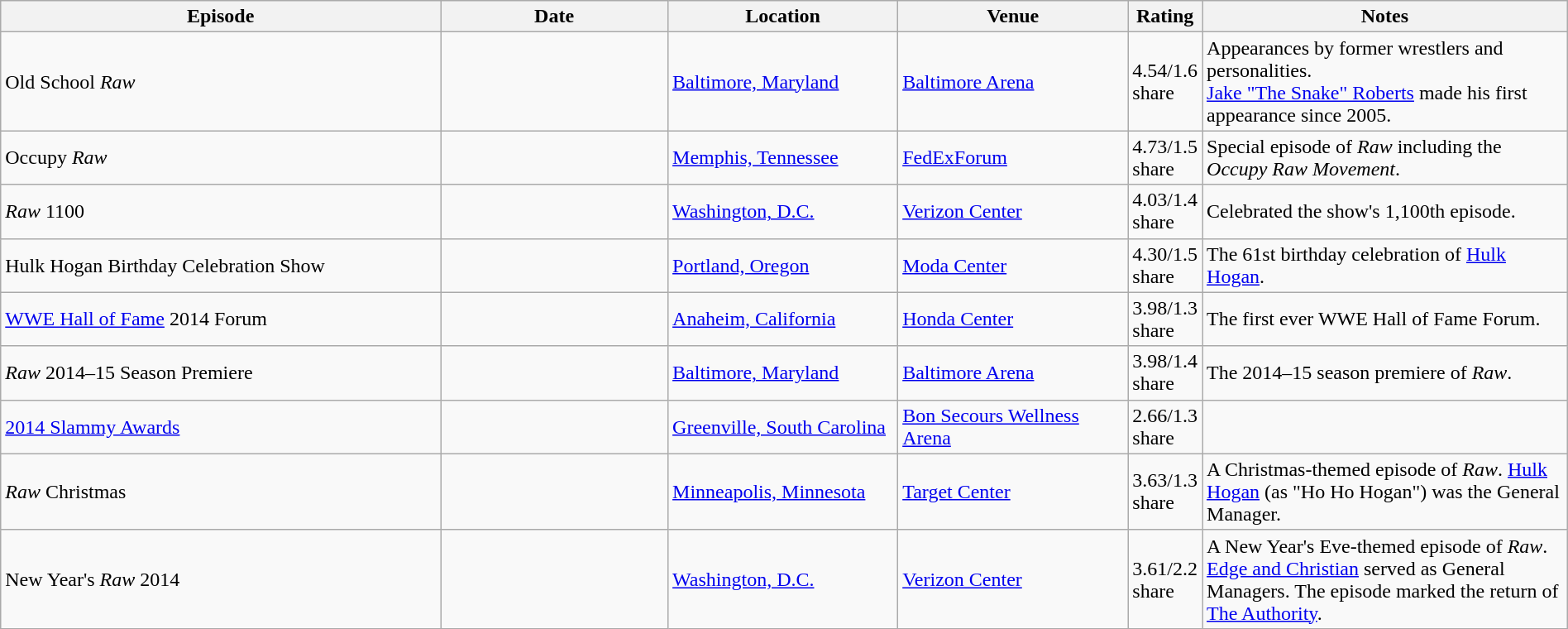<table class="wikitable plainrowheaders sortable" style="width:100%;">
<tr>
<th style="width:29%;">Episode</th>
<th style="width:15%;">Date</th>
<th style="width:15%;">Location</th>
<th style="width:15%;">Venue</th>
<th style="width:2%;">Rating</th>
<th style="width:99%;">Notes</th>
</tr>
<tr>
<td>Old School <em>Raw</em></td>
<td></td>
<td><a href='#'>Baltimore, Maryland</a></td>
<td><a href='#'>Baltimore Arena</a></td>
<td>4.54/1.6 share </td>
<td>Appearances by former wrestlers and personalities.<br><a href='#'>Jake "The Snake" Roberts</a> made his first appearance since 2005.</td>
</tr>
<tr>
<td>Occupy <em>Raw</em></td>
<td></td>
<td><a href='#'>Memphis, Tennessee</a></td>
<td><a href='#'>FedExForum</a></td>
<td>4.73/1.5 share </td>
<td>Special episode of <em>Raw</em> including the <em>Occupy Raw Movement</em>.</td>
</tr>
<tr>
<td><em>Raw</em> 1100</td>
<td></td>
<td><a href='#'>Washington, D.C.</a></td>
<td><a href='#'>Verizon Center</a></td>
<td>4.03/1.4 share </td>
<td>Celebrated the show's 1,100th episode.</td>
</tr>
<tr>
<td>Hulk Hogan Birthday Celebration Show</td>
<td></td>
<td><a href='#'>Portland, Oregon</a></td>
<td><a href='#'>Moda Center</a></td>
<td>4.30/1.5 share </td>
<td>The 61st birthday celebration of <a href='#'>Hulk Hogan</a>.</td>
</tr>
<tr>
<td><a href='#'>WWE Hall of Fame</a> 2014 Forum</td>
<td></td>
<td><a href='#'>Anaheim, California</a></td>
<td><a href='#'>Honda Center</a></td>
<td>3.98/1.3 share</td>
<td>The first ever WWE Hall of Fame Forum.</td>
</tr>
<tr>
<td><em>Raw</em> 2014–15 Season Premiere</td>
<td></td>
<td><a href='#'>Baltimore, Maryland</a></td>
<td><a href='#'>Baltimore Arena</a></td>
<td>3.98/1.4 share<br></td>
<td>The 2014–15 season premiere of <em>Raw</em>.</td>
</tr>
<tr>
<td><a href='#'>2014 Slammy Awards</a></td>
<td></td>
<td><a href='#'>Greenville, South Carolina</a></td>
<td><a href='#'>Bon Secours Wellness Arena</a></td>
<td>2.66/1.3 share</td>
<td></td>
</tr>
<tr>
<td><em>Raw</em> Christmas</td>
<td></td>
<td><a href='#'>Minneapolis, Minnesota</a></td>
<td><a href='#'>Target Center</a></td>
<td>3.63/1.3 share</td>
<td>A Christmas-themed episode of <em>Raw</em>. <a href='#'>Hulk Hogan</a> (as "Ho Ho Hogan") was the General Manager.</td>
</tr>
<tr>
<td>New Year's <em>Raw</em> 2014</td>
<td></td>
<td><a href='#'>Washington, D.C.</a></td>
<td><a href='#'>Verizon Center</a></td>
<td>3.61/2.2 share </td>
<td>A New Year's Eve-themed episode of <em>Raw</em>. <a href='#'>Edge and Christian</a> served as General Managers. The episode marked the return of <a href='#'>The Authority</a>.</td>
</tr>
</table>
